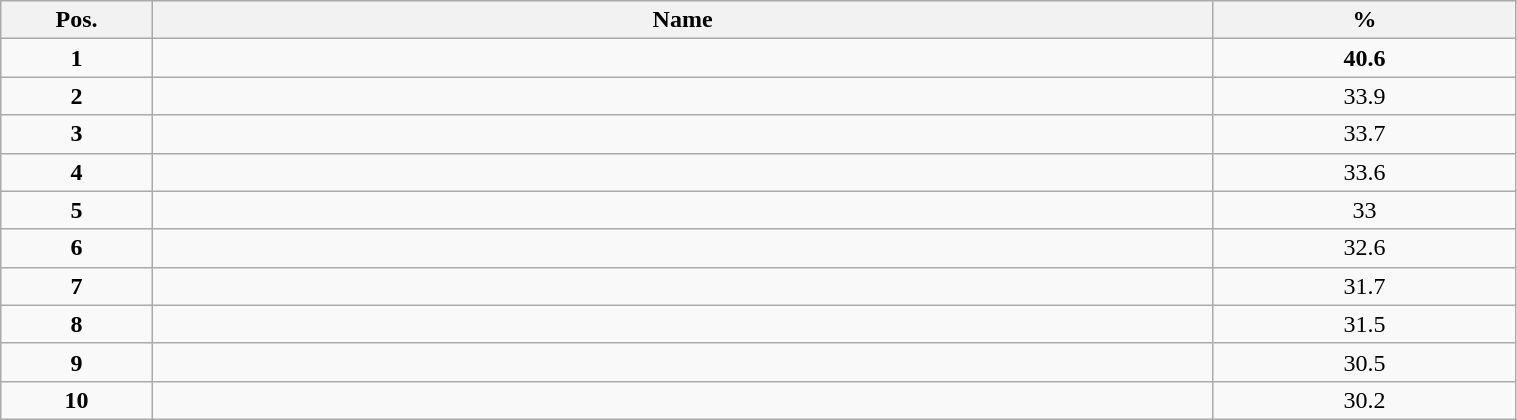<table class="wikitable" style="width:80%;">
<tr>
<th style="width:10%;">Pos.</th>
<th style="width:70%;">Name</th>
<th style="width:20%;">%</th>
</tr>
<tr>
<td align=center><strong>1</strong></td>
<td><strong></strong></td>
<td align=center><strong>40.6</strong></td>
</tr>
<tr>
<td align=center><strong>2</strong></td>
<td></td>
<td align=center>33.9</td>
</tr>
<tr>
<td align=center><strong>3</strong></td>
<td></td>
<td align=center>33.7</td>
</tr>
<tr>
<td align=center><strong>4</strong></td>
<td></td>
<td align=center>33.6</td>
</tr>
<tr>
<td align=center><strong>5</strong></td>
<td></td>
<td align=center>33</td>
</tr>
<tr>
<td align=center><strong>6</strong></td>
<td></td>
<td align=center>32.6</td>
</tr>
<tr>
<td align=center><strong>7</strong></td>
<td></td>
<td align=center>31.7</td>
</tr>
<tr>
<td align=center><strong>8</strong></td>
<td></td>
<td align=center>31.5</td>
</tr>
<tr>
<td align=center><strong>9</strong></td>
<td></td>
<td align=center>30.5</td>
</tr>
<tr>
<td align=center><strong>10</strong></td>
<td></td>
<td align=center>30.2</td>
</tr>
</table>
